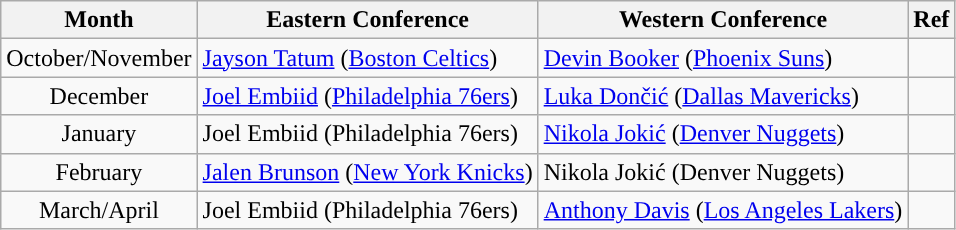<table class="wikitable sortable" style="text-align:left;">
<tr>
<th>Month</th>
<th>Eastern Conference</th>
<th>Western Conference</th>
<th class=unsortable>Ref</th>
</tr>
<tr>
<td style="text-align:center;">October/November</td>
<td><a href='#'>Jayson Tatum</a> (<a href='#'>Boston Celtics</a>) </td>
<td><a href='#'>Devin Booker</a> (<a href='#'>Phoenix Suns</a>) </td>
<td style="text-align:center;"></td>
</tr>
<tr>
<td style="text-align:center;">December</td>
<td><a href='#'>Joel Embiid</a> (<a href='#'>Philadelphia 76ers</a>) </td>
<td><a href='#'>Luka Dončić</a> (<a href='#'>Dallas Mavericks</a>) </td>
<td style="text-align:center;"></td>
</tr>
<tr>
<td style="text-align:center;">January</td>
<td>Joel Embiid (Philadelphia 76ers) </td>
<td><a href='#'>Nikola Jokić</a> (<a href='#'>Denver Nuggets</a>) </td>
<td style="text-align:center;"></td>
</tr>
<tr>
<td style="text-align:center;">February</td>
<td><a href='#'>Jalen Brunson</a> (<a href='#'>New York Knicks</a>) </td>
<td>Nikola Jokić (Denver Nuggets) </td>
<td style="text-align:center;"></td>
</tr>
<tr>
<td style="text-align:center;'">March/April</td>
<td>Joel Embiid (Philadelphia 76ers) </td>
<td><a href='#'>Anthony Davis</a> (<a href='#'>Los Angeles Lakers</a>) </td>
<td style="text-align:center;"></td>
</tr>
</table>
